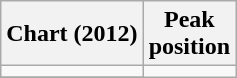<table class="wikitable sortable plainrowheaders" style="text-align:center;">
<tr>
<th scope="col">Chart (2012)</th>
<th scope="col">Peak<br>position</th>
</tr>
<tr>
<td></td>
</tr>
<tr>
</tr>
</table>
